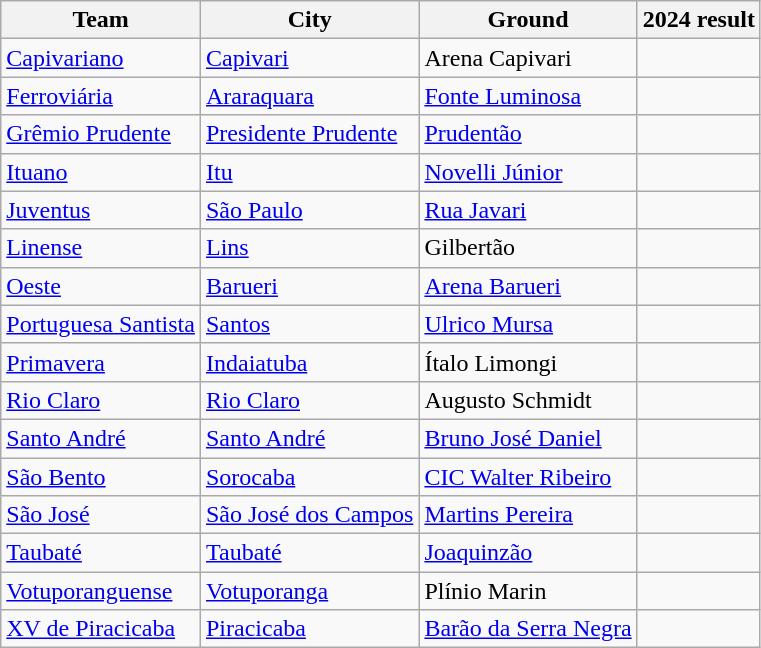<table class="wikitable sortable">
<tr>
<th>Team</th>
<th>City</th>
<th>Ground</th>
<th>2024 result</th>
</tr>
<tr>
<td><a href='#'>Capivariano</a></td>
<td><a href='#'>Capivari</a></td>
<td>Arena Capivari</td>
<td></td>
</tr>
<tr>
<td><a href='#'>Ferroviária</a></td>
<td><a href='#'>Araraquara</a></td>
<td><a href='#'>Fonte Luminosa</a></td>
<td></td>
</tr>
<tr>
<td><a href='#'>Grêmio Prudente</a></td>
<td><a href='#'>Presidente Prudente</a></td>
<td><a href='#'>Prudentão</a></td>
<td></td>
</tr>
<tr>
<td><a href='#'>Ituano</a></td>
<td><a href='#'>Itu</a></td>
<td><a href='#'>Novelli Júnior</a></td>
<td></td>
</tr>
<tr>
<td><a href='#'>Juventus</a></td>
<td><a href='#'>São Paulo</a> </td>
<td><a href='#'>Rua Javari</a></td>
<td></td>
</tr>
<tr>
<td><a href='#'>Linense</a></td>
<td><a href='#'>Lins</a></td>
<td>Gilbertão</td>
<td></td>
</tr>
<tr>
<td><a href='#'>Oeste</a></td>
<td><a href='#'>Barueri</a></td>
<td><a href='#'>Arena Barueri</a></td>
<td></td>
</tr>
<tr>
<td><a href='#'>Portuguesa Santista</a></td>
<td><a href='#'>Santos</a></td>
<td><a href='#'>Ulrico Mursa</a></td>
<td></td>
</tr>
<tr>
<td><a href='#'>Primavera</a></td>
<td><a href='#'>Indaiatuba</a></td>
<td>Ítalo Limongi</td>
<td></td>
</tr>
<tr>
<td><a href='#'>Rio Claro</a></td>
<td><a href='#'>Rio Claro</a></td>
<td>Augusto Schmidt</td>
<td></td>
</tr>
<tr>
<td><a href='#'>Santo André</a></td>
<td><a href='#'>Santo André</a></td>
<td><a href='#'>Bruno José Daniel</a></td>
<td></td>
</tr>
<tr>
<td><a href='#'>São Bento</a></td>
<td><a href='#'>Sorocaba</a></td>
<td><a href='#'>CIC Walter Ribeiro</a></td>
<td></td>
</tr>
<tr>
<td><a href='#'>São José</a></td>
<td><a href='#'>São José dos Campos</a></td>
<td><a href='#'>Martins Pereira</a></td>
<td></td>
</tr>
<tr>
<td><a href='#'>Taubaté</a></td>
<td><a href='#'>Taubaté</a></td>
<td><a href='#'>Joaquinzão</a></td>
<td></td>
</tr>
<tr>
<td><a href='#'>Votuporanguense</a></td>
<td><a href='#'>Votuporanga</a></td>
<td>Plínio Marin</td>
<td></td>
</tr>
<tr>
<td><a href='#'>XV de Piracicaba</a></td>
<td><a href='#'>Piracicaba</a></td>
<td><a href='#'>Barão da Serra Negra</a></td>
<td></td>
</tr>
</table>
